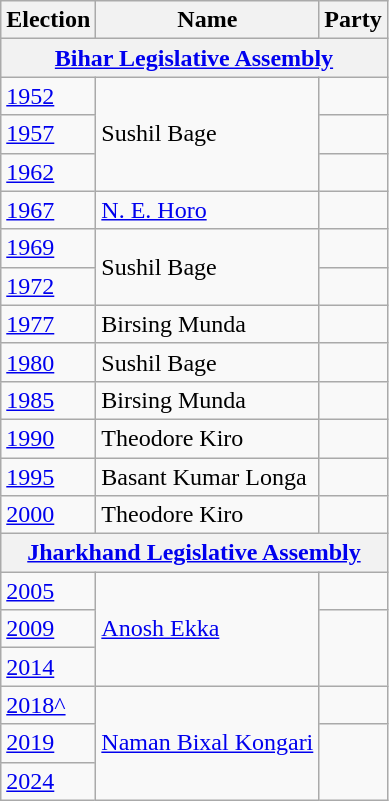<table class="wikitable sortable">
<tr>
<th>Election</th>
<th>Name</th>
<th colspan=2>Party</th>
</tr>
<tr>
<th colspan=4><a href='#'>Bihar Legislative Assembly</a></th>
</tr>
<tr>
<td><a href='#'>1952</a></td>
<td rowspan=3>Sushil Bage</td>
<td></td>
</tr>
<tr>
<td><a href='#'>1957</a></td>
</tr>
<tr>
<td><a href='#'>1962</a></td>
<td></td>
</tr>
<tr>
<td><a href='#'>1967</a></td>
<td><a href='#'>N. E. Horo</a></td>
<td></td>
</tr>
<tr>
<td><a href='#'>1969</a></td>
<td rowspan=2>Sushil Bage</td>
</tr>
<tr>
<td><a href='#'>1972</a></td>
<td></td>
</tr>
<tr>
<td><a href='#'>1977</a></td>
<td>Birsing Munda</td>
<td></td>
</tr>
<tr>
<td><a href='#'>1980</a></td>
<td>Sushil Bage</td>
<td></td>
</tr>
<tr>
<td><a href='#'>1985</a></td>
<td>Birsing Munda</td>
<td></td>
</tr>
<tr>
<td><a href='#'>1990</a></td>
<td>Theodore Kiro</td>
<td></td>
</tr>
<tr>
<td><a href='#'>1995</a></td>
<td>Basant Kumar Longa</td>
<td></td>
</tr>
<tr>
<td><a href='#'>2000</a></td>
<td>Theodore Kiro</td>
<td></td>
</tr>
<tr>
<th colspan=4><a href='#'>Jharkhand Legislative Assembly</a></th>
</tr>
<tr>
<td><a href='#'>2005</a></td>
<td rowspan=3><a href='#'>Anosh Ekka</a></td>
<td></td>
</tr>
<tr>
<td><a href='#'>2009</a></td>
</tr>
<tr>
<td><a href='#'>2014</a></td>
</tr>
<tr>
<td><a href='#'>2018^</a></td>
<td rowspan=3><a href='#'>Naman Bixal Kongari</a></td>
<td></td>
</tr>
<tr>
<td><a href='#'>2019</a></td>
</tr>
<tr>
<td><a href='#'>2024</a></td>
</tr>
</table>
